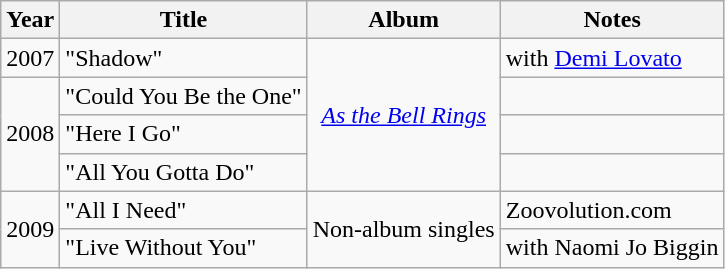<table class="wikitable">
<tr style="text-align:center;">
<th>Year</th>
<th>Title</th>
<th>Album</th>
<th>Notes</th>
</tr>
<tr>
<td style="text-align:center;">2007</td>
<td style="text-align:left;">"Shadow"</td>
<td style="text-align:center;" rowspan="4"><a href='#'><em>As the Bell Rings</em></a></td>
<td>with <a href='#'>Demi Lovato</a></td>
</tr>
<tr>
<td style="text-align:center;" rowspan="3">2008</td>
<td style="text-align:left;">"Could You Be the One"</td>
<td></td>
</tr>
<tr>
<td style="text-align:left;">"Here I Go"</td>
<td></td>
</tr>
<tr>
<td style="text-align:left;">"All You Gotta Do"</td>
<td></td>
</tr>
<tr>
<td style="text-align:center;" rowspan="2">2009</td>
<td style="text-align:left;">"All I Need"</td>
<td style="text-align:center;" rowspan="2">Non-album singles</td>
<td>Zoovolution.com</td>
</tr>
<tr>
<td style="text-align:left;">"Live Without You"</td>
<td>with Naomi Jo Biggin</td>
</tr>
</table>
